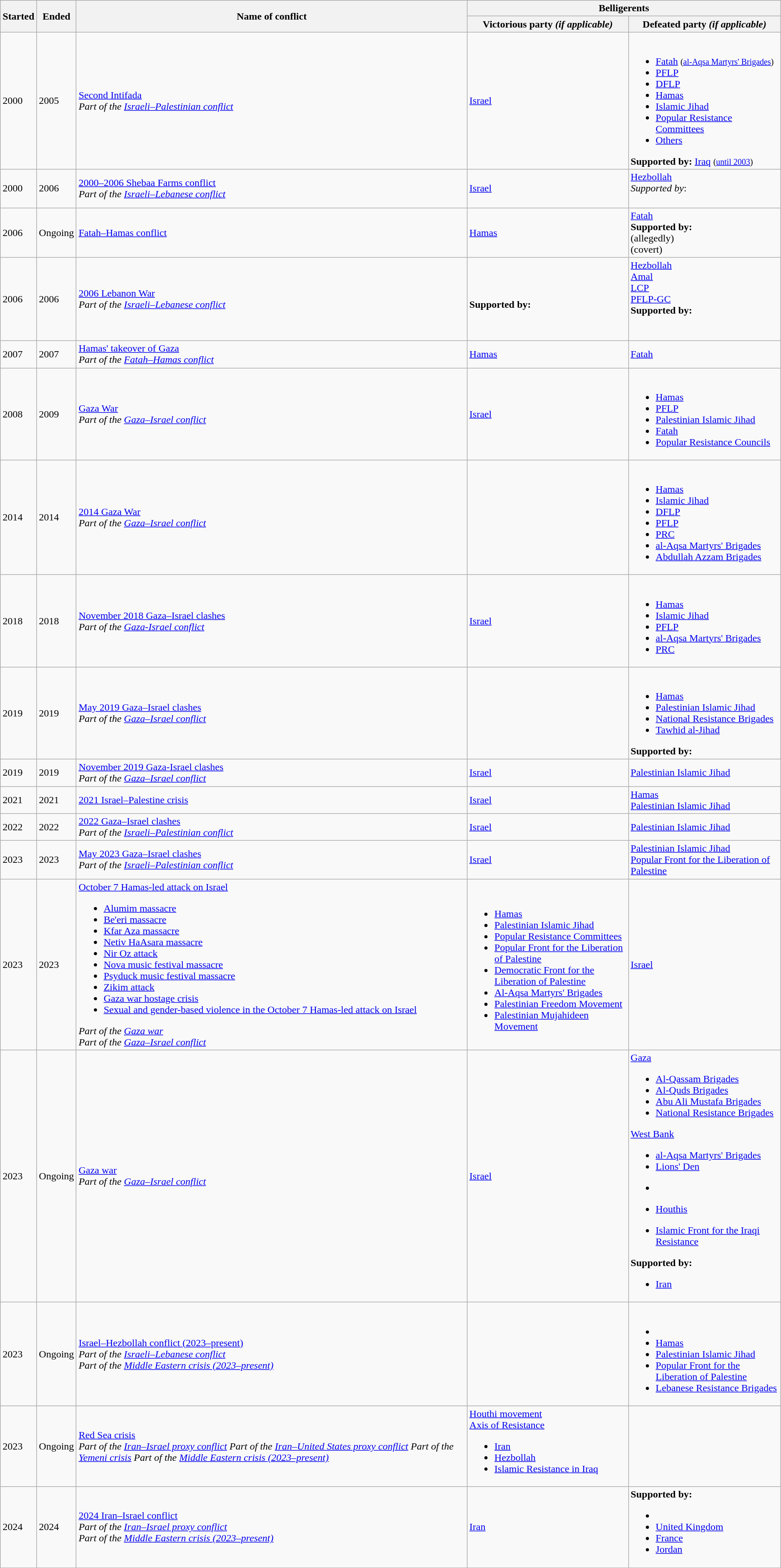<table class="wikitable sortable">
<tr>
<th rowspan="2">Started</th>
<th rowspan="2">Ended</th>
<th rowspan="2">Name of conflict</th>
<th colspan="2">Belligerents</th>
</tr>
<tr>
<th>Victorious party <em>(if applicable)</em></th>
<th>Defeated party <em>(if applicable)</em></th>
</tr>
<tr>
<td>2000</td>
<td>2005</td>
<td><a href='#'>Second Intifada</a><br><em>Part of the <a href='#'>Israeli–Palestinian conflict</a></em></td>
<td> <a href='#'>Israel</a></td>
<td><br><ul><li><a href='#'>Fatah</a> <small>(<a href='#'>al-Aqsa Martyrs' Brigades</a>)</small></li><li><a href='#'>PFLP</a></li><li> <a href='#'>DFLP</a></li><li> <a href='#'>Hamas</a></li><li><a href='#'>Islamic Jihad</a></li><li><a href='#'>Popular Resistance Committees</a></li><li><a href='#'>Others</a></li></ul><strong>Supported by:</strong>  <a href='#'>Iraq</a> <small>(<a href='#'>until 2003</a>)</small></td>
</tr>
<tr>
<td>2000</td>
<td>2006</td>
<td><a href='#'>2000–2006 Shebaa Farms conflict</a><br><em>Part of the <a href='#'>Israeli–Lebanese conflict</a></em></td>
<td> <a href='#'>Israel</a></td>
<td> <a href='#'>Hezbollah</a><br><em>Supported by</em>:<br><br></td>
</tr>
<tr>
<td>2006</td>
<td>Ongoing</td>
<td><a href='#'>Fatah–Hamas conflict</a></td>
<td> <a href='#'>Hamas</a></td>
<td><a href='#'>Fatah</a><br><strong>Supported by:</strong><br> (allegedly)<br> (covert)</td>
</tr>
<tr>
<td>2006</td>
<td>2006</td>
<td><a href='#'>2006 Lebanon War</a><br><em>Part of the <a href='#'>Israeli–Lebanese conflict</a></em></td>
<td><br><strong>Supported by:</strong><br></td>
<td> <a href='#'>Hezbollah</a><br> <a href='#'>Amal</a><br> <a href='#'>LCP</a><br> <a href='#'>PFLP-GC</a><br><strong>Supported by:</strong><br><br><br></td>
</tr>
<tr>
<td>2007</td>
<td>2007</td>
<td><a href='#'>Hamas' takeover of Gaza</a><br><em>Part of the <a href='#'>Fatah–Hamas conflict</a></em></td>
<td> <a href='#'>Hamas</a></td>
<td><a href='#'>Fatah</a></td>
</tr>
<tr>
<td>2008</td>
<td>2009</td>
<td><a href='#'>Gaza War</a><br><em>Part of the <a href='#'>Gaza–Israel conflict</a></em></td>
<td> <a href='#'>Israel</a></td>
<td><br><ul><li> <a href='#'>Hamas</a></li><li><a href='#'>PFLP</a></li><li><a href='#'>Palestinian Islamic Jihad</a></li><li><a href='#'>Fatah</a></li><li><a href='#'>Popular Resistance Councils</a></li></ul></td>
</tr>
<tr>
<td>2014</td>
<td>2014</td>
<td><a href='#'>2014 Gaza War</a><br><em>Part of the <a href='#'>Gaza–Israel conflict</a></em></td>
<td></td>
<td><br><ul><li> <a href='#'>Hamas</a></li><li><a href='#'>Islamic Jihad</a></li><li> <a href='#'>DFLP</a></li><li><a href='#'>PFLP</a></li><li><a href='#'>PRC</a></li><li><a href='#'>al-Aqsa Martyrs' Brigades</a></li><li><a href='#'>Abdullah Azzam Brigades</a></li></ul></td>
</tr>
<tr>
<td>2018</td>
<td>2018</td>
<td><a href='#'>November 2018 Gaza–Israel clashes</a><br><em>Part of the <a href='#'>Gaza-Israel conflict</a></em></td>
<td> <a href='#'>Israel</a></td>
<td><br><ul><li> <a href='#'>Hamas</a></li><li><a href='#'>Islamic Jihad</a></li><li><a href='#'>PFLP</a></li><li><a href='#'>al-Aqsa Martyrs' Brigades</a></li><li><a href='#'>PRC</a></li></ul></td>
</tr>
<tr>
<td>2019</td>
<td>2019</td>
<td><a href='#'>May 2019 Gaza–Israel clashes</a><br><em>Part of the <a href='#'>Gaza–Israel conflict</a></em></td>
<td></td>
<td><br><ul><li> <a href='#'>Hamas</a></li><li><a href='#'>Palestinian Islamic Jihad</a></li><li> <a href='#'>National Resistance Brigades</a></li><li> <a href='#'>Tawhid al-Jihad</a></li></ul><strong>Supported by:</strong><br></td>
</tr>
<tr>
<td>2019</td>
<td>2019</td>
<td><a href='#'>November 2019 Gaza-Israel clashes</a><br><em>Part of the <a href='#'>Gaza–Israel conflict</a></em></td>
<td> <a href='#'>Israel</a></td>
<td><a href='#'>Palestinian Islamic Jihad</a></td>
</tr>
<tr>
<td>2021</td>
<td>2021</td>
<td><a href='#'>2021 Israel–Palestine crisis</a></td>
<td> <a href='#'>Israel</a></td>
<td> <a href='#'>Hamas</a><br><a href='#'>Palestinian Islamic Jihad</a></td>
</tr>
<tr>
<td>2022</td>
<td>2022</td>
<td><a href='#'>2022 Gaza–Israel clashes</a><br><em>Part of the <a href='#'>Israeli–Palestinian conflict</a></em></td>
<td> <a href='#'>Israel</a></td>
<td><a href='#'>Palestinian Islamic Jihad</a></td>
</tr>
<tr>
<td>2023</td>
<td>2023</td>
<td><a href='#'>May 2023 Gaza–Israel clashes</a><br><em>Part of the <a href='#'>Israeli–Palestinian conflict</a></em></td>
<td> <a href='#'>Israel</a></td>
<td><a href='#'>Palestinian Islamic Jihad</a><br><a href='#'>Popular Front for the Liberation of Palestine</a></td>
</tr>
<tr>
<td>2023</td>
<td>2023</td>
<td><a href='#'>October 7 Hamas-led attack on Israel</a><br><ul><li><a href='#'>Alumim massacre</a></li><li><a href='#'>Be'eri massacre</a></li><li><a href='#'>Kfar Aza massacre</a></li><li><a href='#'>Netiv HaAsara massacre</a></li><li><a href='#'>Nir Oz attack</a></li><li><a href='#'>Nova music festival massacre</a></li><li><a href='#'>Psyduck music festival massacre</a></li><li><a href='#'>Zikim attack</a></li><li><a href='#'>Gaza war hostage crisis</a></li><li><a href='#'>Sexual and gender-based violence in the October 7 Hamas-led attack on Israel</a></li></ul><em>Part of the <a href='#'>Gaza war</a></em><br><em>Part of the <a href='#'>Gaza–Israel conflict</a></em></td>
<td><br><ul><li> <a href='#'>Hamas</a></li><li><a href='#'>Palestinian Islamic Jihad</a></li><li> <a href='#'>Popular Resistance Committees</a></li><li><a href='#'>Popular Front for the Liberation of Palestine</a></li><li> <a href='#'>Democratic Front for the Liberation of Palestine</a></li><li><a href='#'>Al-Aqsa Martyrs' Brigades</a></li><li><a href='#'>Palestinian Freedom Movement</a></li><li><a href='#'>Palestinian Mujahideen Movement</a></li></ul></td>
<td> <a href='#'>Israel</a></td>
</tr>
<tr>
<td>2023</td>
<td>Ongoing</td>
<td><a href='#'>Gaza war</a><br><em>Part of the <a href='#'>Gaza–Israel conflict</a></em></td>
<td> <a href='#'>Israel</a></td>
<td> <a href='#'>Gaza</a><br><ul><li> <a href='#'>Al-Qassam Brigades</a></li><li><a href='#'>Al-Quds Brigades</a></li><li> <a href='#'>Abu Ali Mustafa Brigades</a></li><li> <a href='#'>National Resistance Brigades</a></li></ul> <a href='#'>West Bank</a><ul><li><a href='#'>al-Aqsa Martyrs' Brigades</a></li><li><a href='#'>Lions' Den</a></li></ul><ul><li></li></ul><ul><li> <a href='#'>Houthis</a></li></ul><ul><li> <a href='#'>Islamic Front for the Iraqi Resistance</a></li></ul><strong>Supported by:</strong><ul><li> <a href='#'>Iran</a></li></ul></td>
</tr>
<tr>
<td>2023</td>
<td>Ongoing</td>
<td><a href='#'>Israel–Hezbollah conflict (2023–present)</a><br><em>Part of the <a href='#'>Israeli–Lebanese conflict</a></em><br><em>Part of the <a href='#'>Middle Eastern crisis (2023–present)</a></em></td>
<td></td>
<td><br><ul><li></li><li> <a href='#'>Hamas</a></li><li><a href='#'>Palestinian Islamic Jihad</a></li><li><a href='#'>Popular Front for the Liberation of Palestine</a></li><li><a href='#'>Lebanese Resistance Brigades</a></li></ul></td>
</tr>
<tr>
<td>2023</td>
<td>Ongoing</td>
<td><a href='#'>Red Sea crisis</a><br><em>Part of the <a href='#'>Iran–Israel proxy conflict</a></em>
<em>Part of the <a href='#'>Iran–United States proxy conflict</a></em>
<em>Part of the <a href='#'>Yemeni crisis</a></em>
<em>Part of the <a href='#'>Middle Eastern crisis (2023–present)</a></em></td>
<td> <a href='#'>Houthi movement</a><br><a href='#'>Axis of Resistance</a><ul><li> <a href='#'>Iran</a></li><li> <a href='#'>Hezbollah</a></li><li><a href='#'>Islamic Resistance in Iraq</a></li></ul></td>
<td></td>
</tr>
<tr>
<td>2024</td>
<td>2024</td>
<td><a href='#'>2024 Iran–Israel conflict</a><br><em>Part of the <a href='#'>Iran–Israel proxy conflict</a></em><br><em>Part of the <a href='#'>Middle Eastern crisis (2023–present)</a></em></td>
<td> <a href='#'>Iran</a></td>
<td><strong>Supported by:</strong><br><ul><li></li><li> <a href='#'>United Kingdom</a></li><li> <a href='#'>France</a></li><li> <a href='#'>Jordan</a></li></ul></td>
</tr>
</table>
